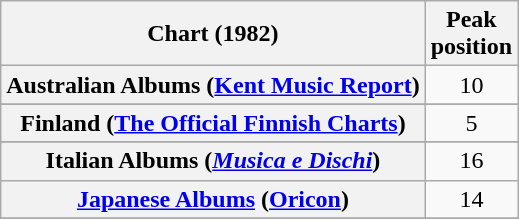<table class="wikitable sortable plainrowheaders">
<tr>
<th>Chart (1982)</th>
<th>Peak<br>position</th>
</tr>
<tr>
<th scope="row">Australian Albums (<a href='#'>Kent Music Report</a>)</th>
<td align="center">10</td>
</tr>
<tr>
</tr>
<tr>
</tr>
<tr>
</tr>
<tr>
<th scope="row">Finland (<a href='#'>The Official Finnish Charts</a>)</th>
<td align="center">5</td>
</tr>
<tr>
</tr>
<tr>
<th scope="row">Italian Albums (<em><a href='#'>Musica e Dischi</a></em>)</th>
<td align="center">16</td>
</tr>
<tr>
<th scope="row"><a href='#'>Japanese Albums</a> (<a href='#'>Oricon</a>)</th>
<td align="center">14</td>
</tr>
<tr>
</tr>
<tr>
</tr>
<tr>
</tr>
<tr>
</tr>
<tr>
</tr>
</table>
